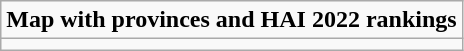<table role= "presentation" class="wikitable mw-collapsible mw-collapsed">
<tr>
<td><strong>Map with provinces and HAI 2022 rankings</strong></td>
</tr>
<tr>
<td></td>
</tr>
</table>
